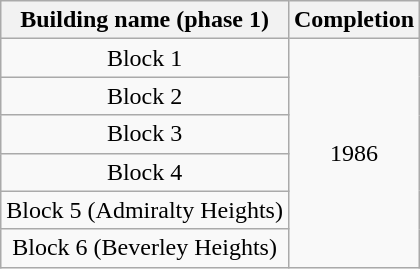<table class="wikitable" style="text-align: center">
<tr>
<th>Building name (phase 1)</th>
<th>Completion</th>
</tr>
<tr>
<td>Block 1</td>
<td rowspan="6">1986</td>
</tr>
<tr>
<td>Block 2</td>
</tr>
<tr>
<td>Block 3</td>
</tr>
<tr>
<td>Block 4</td>
</tr>
<tr>
<td>Block 5 (Admiralty Heights)</td>
</tr>
<tr>
<td>Block 6 (Beverley Heights)</td>
</tr>
</table>
